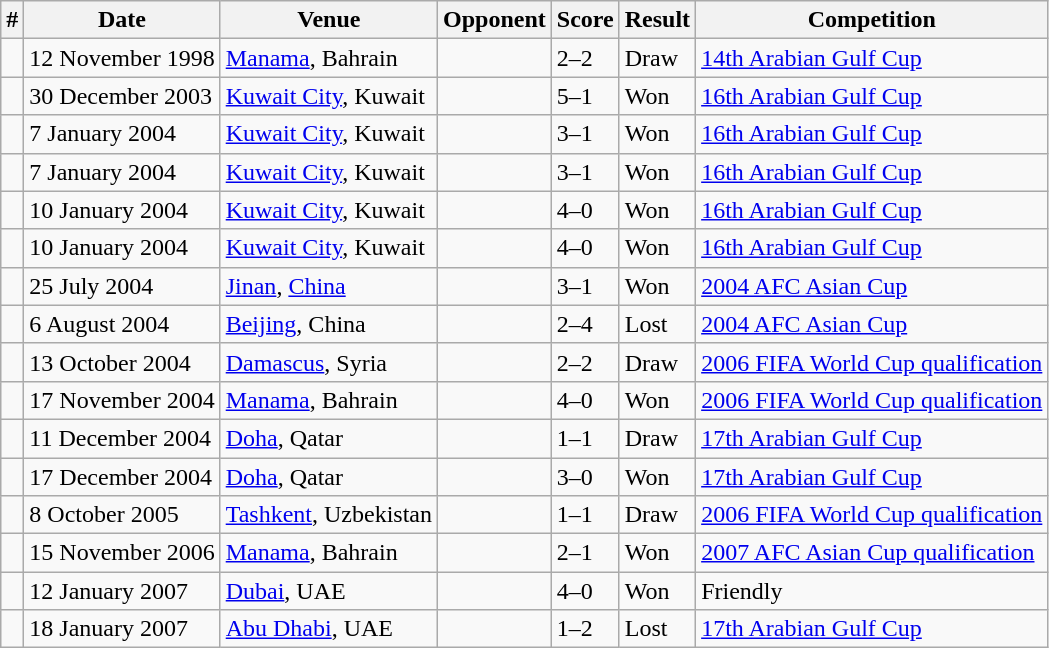<table class="wikitable">
<tr>
<th>#</th>
<th>Date</th>
<th>Venue</th>
<th>Opponent</th>
<th>Score</th>
<th>Result</th>
<th>Competition</th>
</tr>
<tr>
<td></td>
<td>12 November 1998</td>
<td><a href='#'>Manama</a>, Bahrain</td>
<td></td>
<td>2–2</td>
<td>Draw</td>
<td><a href='#'>14th Arabian Gulf Cup</a></td>
</tr>
<tr>
<td></td>
<td>30 December 2003</td>
<td><a href='#'>Kuwait City</a>, Kuwait</td>
<td></td>
<td>5–1</td>
<td>Won</td>
<td><a href='#'>16th Arabian Gulf Cup</a></td>
</tr>
<tr>
<td></td>
<td>7 January 2004</td>
<td><a href='#'>Kuwait City</a>, Kuwait</td>
<td></td>
<td>3–1</td>
<td>Won</td>
<td><a href='#'>16th Arabian Gulf Cup</a></td>
</tr>
<tr>
<td></td>
<td>7 January 2004</td>
<td><a href='#'>Kuwait City</a>, Kuwait</td>
<td></td>
<td>3–1</td>
<td>Won</td>
<td><a href='#'>16th Arabian Gulf Cup</a></td>
</tr>
<tr>
<td></td>
<td>10 January 2004</td>
<td><a href='#'>Kuwait City</a>, Kuwait</td>
<td></td>
<td>4–0</td>
<td>Won</td>
<td><a href='#'>16th Arabian Gulf Cup</a></td>
</tr>
<tr>
<td></td>
<td>10 January 2004</td>
<td><a href='#'>Kuwait City</a>, Kuwait</td>
<td></td>
<td>4–0</td>
<td>Won</td>
<td><a href='#'>16th Arabian Gulf Cup</a></td>
</tr>
<tr>
<td></td>
<td>25 July 2004</td>
<td><a href='#'>Jinan</a>, <a href='#'>China</a></td>
<td></td>
<td>3–1</td>
<td>Won</td>
<td><a href='#'>2004 AFC Asian Cup</a></td>
</tr>
<tr>
<td></td>
<td>6 August 2004</td>
<td><a href='#'>Beijing</a>, China</td>
<td></td>
<td>2–4</td>
<td>Lost</td>
<td><a href='#'>2004 AFC Asian Cup</a></td>
</tr>
<tr>
<td></td>
<td>13 October 2004</td>
<td><a href='#'>Damascus</a>, Syria</td>
<td></td>
<td>2–2</td>
<td>Draw</td>
<td><a href='#'>2006 FIFA World Cup qualification</a></td>
</tr>
<tr>
<td></td>
<td>17 November 2004</td>
<td><a href='#'>Manama</a>, Bahrain</td>
<td></td>
<td>4–0</td>
<td>Won</td>
<td><a href='#'>2006 FIFA World Cup qualification</a></td>
</tr>
<tr>
<td></td>
<td>11 December 2004</td>
<td><a href='#'>Doha</a>, Qatar</td>
<td></td>
<td>1–1</td>
<td>Draw</td>
<td><a href='#'>17th Arabian Gulf Cup</a></td>
</tr>
<tr>
<td></td>
<td>17 December 2004</td>
<td><a href='#'>Doha</a>, Qatar</td>
<td></td>
<td>3–0</td>
<td>Won</td>
<td><a href='#'>17th Arabian Gulf Cup</a></td>
</tr>
<tr>
<td></td>
<td>8 October 2005</td>
<td><a href='#'>Tashkent</a>, Uzbekistan</td>
<td></td>
<td>1–1</td>
<td>Draw</td>
<td><a href='#'>2006 FIFA World Cup qualification</a></td>
</tr>
<tr>
<td></td>
<td>15 November 2006</td>
<td><a href='#'>Manama</a>, Bahrain</td>
<td></td>
<td>2–1</td>
<td>Won</td>
<td><a href='#'>2007 AFC Asian Cup qualification</a></td>
</tr>
<tr>
<td></td>
<td>12 January 2007</td>
<td><a href='#'>Dubai</a>, UAE</td>
<td></td>
<td>4–0</td>
<td>Won</td>
<td>Friendly</td>
</tr>
<tr>
<td></td>
<td>18 January 2007</td>
<td><a href='#'>Abu Dhabi</a>, UAE</td>
<td></td>
<td>1–2</td>
<td>Lost</td>
<td><a href='#'>17th Arabian Gulf Cup</a></td>
</tr>
</table>
